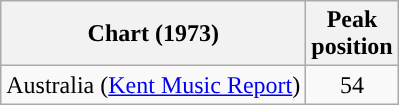<table class="wikitable">
<tr>
<th scope="col">Chart (1973)</th>
<th>Peak<br>position</th>
</tr>
<tr>
<td>Australia (<a href='#'>Kent Music Report</a>)</td>
<td style="text-align:center;">54</td>
</tr>
</table>
